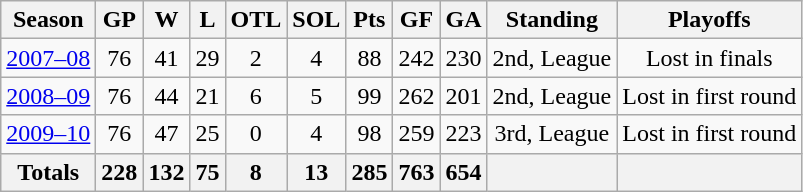<table class="wikitable" style="text-align:center">
<tr>
<th>Season</th>
<th>GP</th>
<th>W</th>
<th>L</th>
<th>OTL</th>
<th>SOL</th>
<th>Pts</th>
<th>GF</th>
<th>GA</th>
<th>Standing</th>
<th>Playoffs</th>
</tr>
<tr>
<td><a href='#'>2007–08</a></td>
<td>76</td>
<td>41</td>
<td>29</td>
<td>2</td>
<td>4</td>
<td>88</td>
<td>242</td>
<td>230</td>
<td>2nd, League</td>
<td>Lost in finals</td>
</tr>
<tr>
<td><a href='#'>2008–09</a></td>
<td>76</td>
<td>44</td>
<td>21</td>
<td>6</td>
<td>5</td>
<td>99</td>
<td>262</td>
<td>201</td>
<td>2nd, League</td>
<td>Lost in first round</td>
</tr>
<tr>
<td><a href='#'>2009–10</a></td>
<td>76</td>
<td>47</td>
<td>25</td>
<td>0</td>
<td>4</td>
<td>98</td>
<td>259</td>
<td>223</td>
<td>3rd, League</td>
<td>Lost in first round</td>
</tr>
<tr>
<th>Totals</th>
<th>228</th>
<th>132</th>
<th>75</th>
<th>8</th>
<th>13</th>
<th>285</th>
<th>763</th>
<th>654</th>
<th> </th>
<th> </th>
</tr>
</table>
